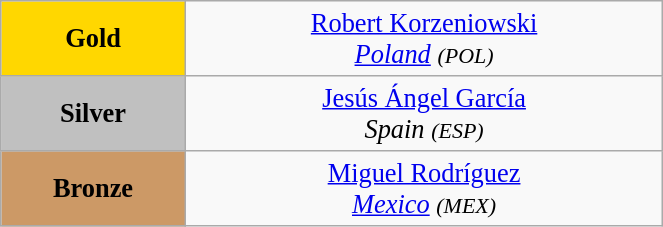<table class="wikitable" style=" text-align:center; font-size:110%;" width="35%">
<tr>
<td bgcolor="gold"><strong>Gold</strong></td>
<td> <a href='#'>Robert Korzeniowski</a><br><em><a href='#'>Poland</a> <small>(POL)</small></em></td>
</tr>
<tr>
<td bgcolor="silver"><strong>Silver</strong></td>
<td> <a href='#'>Jesús Ángel García</a><br><em>Spain <small>(ESP)</small></em></td>
</tr>
<tr>
<td bgcolor="CC9966"><strong>Bronze</strong></td>
<td> <a href='#'>Miguel Rodríguez</a><br><em><a href='#'>Mexico</a> <small>(MEX)</small></em></td>
</tr>
</table>
